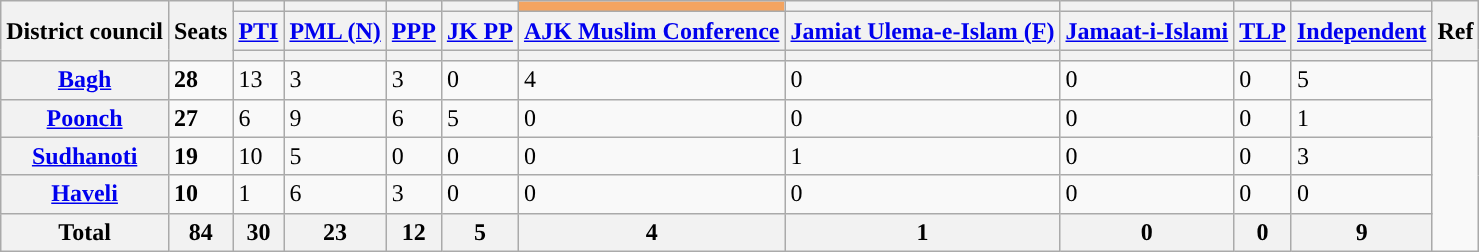<table class="wikitable">
<tr>
<th rowspan="3">District council</th>
<th rowspan="3">Seats</th>
<th style="background-color: "></th>
<th style="background-color: "></th>
<th style="background-color: "></th>
<th style="background-color: "></th>
<td bgcolor="#f4a460"></td>
<th style="background-color: "></th>
<th style="background-color: "></th>
<th style="background-color: "></th>
<th style="background-color: "></th>
<th rowspan="3">Ref</th>
</tr>
<tr>
<th><a href='#'>PTI</a></th>
<th><a href='#'>PML (N)</a></th>
<th><a href='#'>PPP</a></th>
<th><a href='#'>JK PP</a></th>
<th><a href='#'>AJK Muslim Conference</a></th>
<th><a href='#'>Jamiat Ulema-e-Islam (F)</a></th>
<th><a href='#'>Jamaat-i-Islami</a></th>
<th><a href='#'>TLP</a></th>
<th><a href='#'>Independent</a></th>
</tr>
<tr>
<th></th>
<th></th>
<th></th>
<th></th>
<th></th>
<th></th>
<th></th>
<th></th>
<th></th>
</tr>
<tr>
<th><a href='#'>Bagh</a></th>
<td><strong>28</strong></td>
<td>13</td>
<td>3</td>
<td>3</td>
<td>0</td>
<td>4</td>
<td>0</td>
<td>0</td>
<td>0</td>
<td>5</td>
<td rowspan="5"></td>
</tr>
<tr>
<th><a href='#'>Poonch</a></th>
<td><strong>27</strong></td>
<td>6</td>
<td>9</td>
<td>6</td>
<td>5</td>
<td>0</td>
<td>0</td>
<td>0</td>
<td>0</td>
<td>1</td>
</tr>
<tr>
<th><a href='#'>Sudhanoti</a></th>
<td><strong>19</strong></td>
<td>10</td>
<td>5</td>
<td>0</td>
<td>0</td>
<td>0</td>
<td>1</td>
<td>0</td>
<td>0</td>
<td>3</td>
</tr>
<tr>
<th><a href='#'>Haveli</a></th>
<td><strong>10</strong></td>
<td>1</td>
<td>6</td>
<td>3</td>
<td>0</td>
<td>0</td>
<td>0</td>
<td>0</td>
<td>0</td>
<td>0</td>
</tr>
<tr>
<th><strong>Total</strong></th>
<th>84</th>
<th>30</th>
<th>23</th>
<th>12</th>
<th>5</th>
<th>4</th>
<th>1</th>
<th>0</th>
<th>0</th>
<th>9</th>
</tr>
</table>
